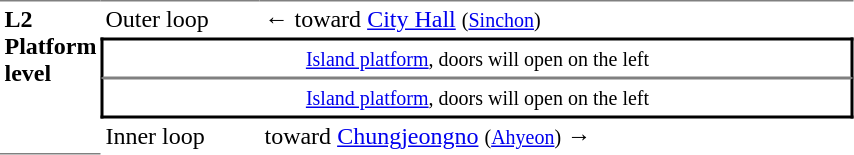<table table border=0 cellspacing=0 cellpadding=3>
<tr>
<td style="border-top:solid 1px gray;border-bottom:solid 1px gray;" width=50 rowspan=4 valign=top><strong>L2<br>Platform level</strong></td>
<td style="border-bottom:solid 0px gray;border-top:solid 1px gray;" width=100>Outer loop</td>
<td style="border-bottom:solid 0px gray;border-top:solid 1px gray;" width=390>←  toward <a href='#'>City Hall</a> <small>(<a href='#'>Sinchon</a>)</small></td>
</tr>
<tr>
<td style="border-top:solid 2px black;border-right:solid 2px black;border-left:solid 2px black;border-bottom:solid 1px gray;text-align:center;" colspan=2><small><a href='#'>Island platform</a>, doors will open on the left </small></td>
</tr>
<tr>
<td style="border-top:solid 1px gray;border-right:solid 2px black;border-left:solid 2px black;border-bottom:solid 2px black;text-align:center;" colspan=2><small><a href='#'>Island platform</a>, doors will open on the left </small></td>
</tr>
<tr>
<td>Inner loop</td>
<td>  toward <a href='#'>Chungjeongno</a> <small>(<a href='#'>Ahyeon</a>)</small> →</td>
</tr>
</table>
